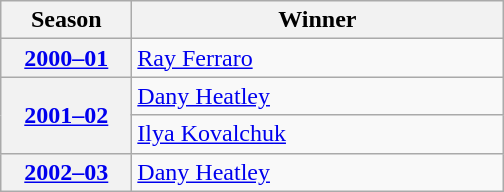<table class="wikitable">
<tr>
<th scope="col" style="width:5em">Season</th>
<th scope="col" style="width:15em">Winner</th>
</tr>
<tr>
<th scope="row"><a href='#'>2000–01</a></th>
<td><a href='#'>Ray Ferraro</a></td>
</tr>
<tr>
<th scope="row" rowspan="2"><a href='#'>2001–02</a></th>
<td><a href='#'>Dany Heatley</a></td>
</tr>
<tr>
<td><a href='#'>Ilya Kovalchuk</a></td>
</tr>
<tr>
<th scope="row"><a href='#'>2002–03</a></th>
<td><a href='#'>Dany Heatley</a></td>
</tr>
</table>
